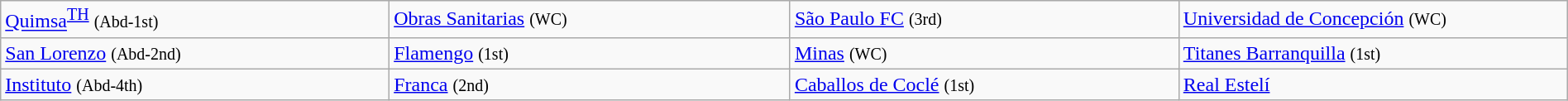<table class="wikitable" style="table-layout:fixed;" width=100%>
<tr>
<td> <a href='#'>Quimsa</a><sup><a href='#'>TH</a></sup> <small>(Abd-1st)</small></td>
<td width=25%> <a href='#'>Obras Sanitarias</a> <small>(WC)</small></td>
<td> <a href='#'>São Paulo FC</a> <small>(3rd)</small></td>
<td> <a href='#'>Universidad de Concepción</a> <small>(WC)</small></td>
</tr>
<tr>
<td width=25%> <a href='#'>San Lorenzo</a> <small>(Abd-2nd)</small></td>
<td width=25%> <a href='#'>Flamengo</a> <small>(1st)</small></td>
<td width=25%> <a href='#'>Minas</a> <small>(WC)</small></td>
<td> <a href='#'>Titanes Barranquilla</a> <small>(1st)</small></td>
</tr>
<tr>
<td> <a href='#'>Instituto</a> <small>(Abd-4th)</small></td>
<td> <a href='#'>Franca</a> <small>(2nd)</small></td>
<td> <a href='#'>Caballos de Coclé</a> <small>(1st)</small></td>
<td> <a href='#'>Real Estelí</a> </td>
</tr>
</table>
